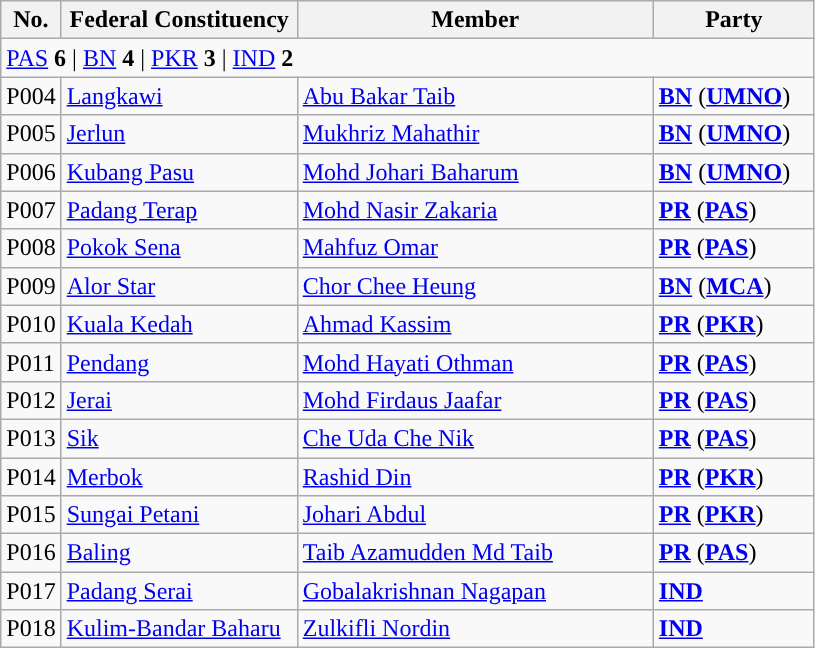<table class ="wikitable sortable">
<tr>
<th style="width:30px;">No.</th>
<th style="width:150px;">Federal Constituency</th>
<th style="width:230px;">Member</th>
<th style="width:100px;">Party</th>
</tr>
<tr>
<td colspan="4"><a href='#'>PAS</a> <strong>6</strong> | <a href='#'>BN</a> <strong>4</strong> | <a href='#'>PKR</a> <strong>3</strong> | <a href='#'>IND</a> <strong>2</strong></td>
</tr>
<tr>
<td>P004</td>
<td><a href='#'>Langkawi</a></td>
<td><a href='#'>Abu Bakar Taib</a></td>
<td><strong><a href='#'>BN</a></strong> (<strong><a href='#'>UMNO</a></strong>)</td>
</tr>
<tr>
<td>P005</td>
<td><a href='#'>Jerlun</a></td>
<td><a href='#'>Mukhriz Mahathir</a></td>
<td><strong><a href='#'>BN</a></strong> (<strong><a href='#'>UMNO</a></strong>)</td>
</tr>
<tr>
<td>P006</td>
<td><a href='#'>Kubang Pasu</a></td>
<td><a href='#'>Mohd Johari Baharum</a></td>
<td><strong><a href='#'>BN</a></strong> (<strong><a href='#'>UMNO</a></strong>)</td>
</tr>
<tr>
<td>P007</td>
<td><a href='#'>Padang Terap</a></td>
<td><a href='#'>Mohd Nasir Zakaria</a></td>
<td><strong><a href='#'>PR</a></strong> (<strong><a href='#'>PAS</a></strong>)</td>
</tr>
<tr>
<td>P008</td>
<td><a href='#'>Pokok Sena</a></td>
<td><a href='#'>Mahfuz Omar</a></td>
<td><strong><a href='#'>PR</a></strong> (<strong><a href='#'>PAS</a></strong>)</td>
</tr>
<tr>
<td>P009</td>
<td><a href='#'>Alor Star</a></td>
<td><a href='#'>Chor Chee Heung</a></td>
<td><strong><a href='#'>BN</a></strong> (<strong><a href='#'>MCA</a></strong>)</td>
</tr>
<tr>
<td>P010</td>
<td><a href='#'>Kuala Kedah</a></td>
<td><a href='#'>Ahmad Kassim</a></td>
<td><strong><a href='#'>PR</a></strong> (<strong><a href='#'>PKR</a></strong>)</td>
</tr>
<tr>
<td>P011</td>
<td><a href='#'>Pendang</a></td>
<td><a href='#'>Mohd Hayati Othman</a></td>
<td><strong><a href='#'>PR</a></strong> (<strong><a href='#'>PAS</a></strong>)</td>
</tr>
<tr>
<td>P012</td>
<td><a href='#'>Jerai</a></td>
<td><a href='#'>Mohd Firdaus Jaafar</a></td>
<td><strong><a href='#'>PR</a></strong> (<strong><a href='#'>PAS</a></strong>)</td>
</tr>
<tr>
<td>P013</td>
<td><a href='#'>Sik</a></td>
<td><a href='#'>Che Uda Che Nik</a></td>
<td><strong><a href='#'>PR</a></strong> (<strong><a href='#'>PAS</a></strong>)</td>
</tr>
<tr>
<td>P014</td>
<td><a href='#'>Merbok</a></td>
<td><a href='#'>Rashid Din</a></td>
<td><strong><a href='#'>PR</a></strong> (<strong><a href='#'>PKR</a></strong>)</td>
</tr>
<tr>
<td>P015</td>
<td><a href='#'>Sungai Petani</a></td>
<td><a href='#'>Johari Abdul</a></td>
<td><strong><a href='#'>PR</a></strong> (<strong><a href='#'>PKR</a></strong>)</td>
</tr>
<tr>
<td>P016</td>
<td><a href='#'>Baling</a></td>
<td><a href='#'>Taib Azamudden Md Taib</a></td>
<td><strong><a href='#'>PR</a></strong> (<strong><a href='#'>PAS</a></strong>)</td>
</tr>
<tr>
<td>P017</td>
<td><a href='#'>Padang Serai</a></td>
<td><a href='#'>Gobalakrishnan Nagapan</a></td>
<td><strong><a href='#'>IND</a></strong></td>
</tr>
<tr>
<td>P018</td>
<td><a href='#'>Kulim-Bandar Baharu</a></td>
<td><a href='#'>Zulkifli Nordin</a></td>
<td><strong><a href='#'>IND</a></strong></td>
</tr>
</table>
